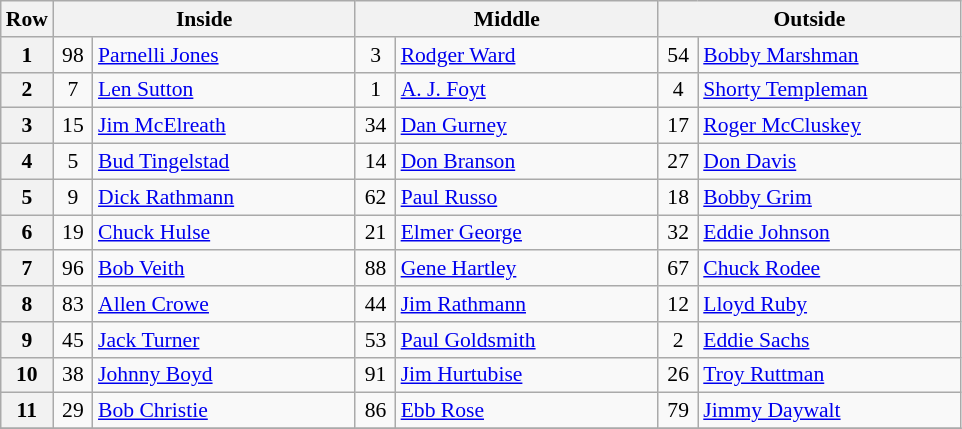<table class="wikitable" style="font-size: 90%;">
<tr>
<th>Row</th>
<th colspan=2 width="195">Inside</th>
<th colspan=2 width="195">Middle</th>
<th colspan=2 width="195">Outside</th>
</tr>
<tr>
<th>1</th>
<td align="center" width="20">98</td>
<td> <a href='#'>Parnelli Jones</a></td>
<td align="center" width="20">3</td>
<td> <a href='#'>Rodger Ward</a> </td>
<td align="center" width="20">54</td>
<td> <a href='#'>Bobby Marshman</a></td>
</tr>
<tr>
<th>2</th>
<td align="center" width="20">7</td>
<td> <a href='#'>Len Sutton</a></td>
<td align="center" width="20">1</td>
<td> <a href='#'>A. J. Foyt</a> </td>
<td align="center" width="20">4</td>
<td> <a href='#'>Shorty Templeman</a></td>
</tr>
<tr>
<th>3</th>
<td align="center" width="20">15</td>
<td> <a href='#'>Jim McElreath</a> </td>
<td align="center" width="20">34</td>
<td> <a href='#'>Dan Gurney</a> </td>
<td align="center" width="20">17</td>
<td> <a href='#'>Roger McCluskey</a></td>
</tr>
<tr>
<th>4</th>
<td align="center" width="20">5</td>
<td> <a href='#'>Bud Tingelstad</a></td>
<td align="center" width="20">14</td>
<td> <a href='#'>Don Branson</a></td>
<td align="center" width="20">27</td>
<td> <a href='#'>Don Davis</a></td>
</tr>
<tr>
<th>5</th>
<td align="center" width="20">9</td>
<td> <a href='#'>Dick Rathmann</a></td>
<td align="center" width="20">62</td>
<td> <a href='#'>Paul Russo</a></td>
<td align="center" width="20">18</td>
<td> <a href='#'>Bobby Grim</a></td>
</tr>
<tr>
<th>6</th>
<td align="center" width="20">19</td>
<td> <a href='#'>Chuck Hulse</a> </td>
<td align="center" width="20">21</td>
<td> <a href='#'>Elmer George</a></td>
<td align="center" width="20">32</td>
<td> <a href='#'>Eddie Johnson</a></td>
</tr>
<tr>
<th>7</th>
<td align="center" width="20">96</td>
<td> <a href='#'>Bob Veith</a></td>
<td align="center" width="20">88</td>
<td> <a href='#'>Gene Hartley</a></td>
<td align="center" width="20">67</td>
<td> <a href='#'>Chuck Rodee</a> </td>
</tr>
<tr>
<th>8</th>
<td align="center" width="20">83</td>
<td> <a href='#'>Allen Crowe</a> </td>
<td align="center" width="20">44</td>
<td> <a href='#'>Jim Rathmann</a> </td>
<td align="center" width="20">12</td>
<td> <a href='#'>Lloyd Ruby</a></td>
</tr>
<tr>
<th>9</th>
<td align="center" width="20">45</td>
<td> <a href='#'>Jack Turner</a></td>
<td align="center" width="20">53</td>
<td> <a href='#'>Paul Goldsmith</a></td>
<td align="center" width="20">2</td>
<td> <a href='#'>Eddie Sachs</a></td>
</tr>
<tr>
<th>10</th>
<td align="center" width="20">38</td>
<td> <a href='#'>Johnny Boyd</a></td>
<td align="center" width="20">91</td>
<td> <a href='#'>Jim Hurtubise</a></td>
<td align="center" width="20">26</td>
<td> <a href='#'>Troy Ruttman</a> </td>
</tr>
<tr>
<th>11</th>
<td align="center" width="20">29</td>
<td> <a href='#'>Bob Christie</a></td>
<td align="center" width="20">86</td>
<td> <a href='#'>Ebb Rose</a></td>
<td align="center" width="20">79</td>
<td> <a href='#'>Jimmy Daywalt</a></td>
</tr>
<tr>
</tr>
</table>
